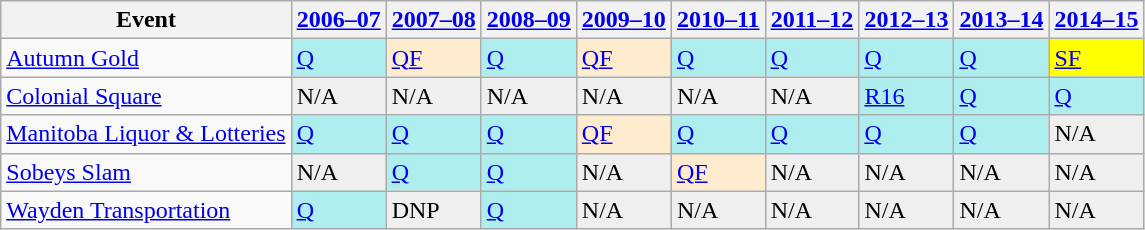<table class="wikitable" border="1">
<tr>
<th>Event</th>
<th><a href='#'>2006–07</a></th>
<th><a href='#'>2007–08</a></th>
<th><a href='#'>2008–09</a></th>
<th><a href='#'>2009–10</a></th>
<th><a href='#'>2010–11</a></th>
<th><a href='#'>2011–12</a></th>
<th><a href='#'>2012–13</a></th>
<th><a href='#'>2013–14</a></th>
<th><a href='#'>2014–15</a></th>
</tr>
<tr>
<td><a href='#'>Autumn Gold</a></td>
<td style="background:#afeeee;"><a href='#'>Q</a></td>
<td style="background:#ffebcd;"><a href='#'>QF</a></td>
<td style="background:#afeeee;"><a href='#'>Q</a></td>
<td style="background:#ffebcd;"><a href='#'>QF</a></td>
<td style="background:#afeeee;"><a href='#'>Q</a></td>
<td style="background:#afeeee;"><a href='#'>Q</a></td>
<td style="background:#afeeee;"><a href='#'>Q</a></td>
<td style="background:#afeeee;"><a href='#'>Q</a></td>
<td style="background:yellow;"><a href='#'>SF</a></td>
</tr>
<tr>
<td><a href='#'>Colonial Square</a></td>
<td style="background:#EFEFEF;">N/A</td>
<td style="background:#EFEFEF;">N/A</td>
<td style="background:#EFEFEF;">N/A</td>
<td style="background:#EFEFEF;">N/A</td>
<td style="background:#EFEFEF;">N/A</td>
<td style="background:#EFEFEF;">N/A</td>
<td style="background:#afeeee;"><a href='#'>R16</a></td>
<td style="background:#afeeee;"><a href='#'>Q</a></td>
<td style="background:#afeeee;"><a href='#'>Q</a></td>
</tr>
<tr>
<td><a href='#'>Manitoba Liquor & Lotteries</a></td>
<td style="background:#afeeee;"><a href='#'>Q</a></td>
<td style="background:#afeeee;"><a href='#'>Q</a></td>
<td style="background:#afeeee;"><a href='#'>Q</a></td>
<td style="background:#ffebcd;"><a href='#'>QF</a></td>
<td style="background:#afeeee;"><a href='#'>Q</a></td>
<td style="background:#afeeee;"><a href='#'>Q</a></td>
<td style="background:#afeeee;"><a href='#'>Q</a></td>
<td style="background:#afeeee;"><a href='#'>Q</a></td>
<td style="background:#EFEFEF;">N/A</td>
</tr>
<tr>
<td><a href='#'>Sobeys Slam</a></td>
<td style="background:#EFEFEF;">N/A</td>
<td style="background:#afeeee;"><a href='#'>Q</a></td>
<td style="background:#afeeee;"><a href='#'>Q</a></td>
<td style="background:#EFEFEF;">N/A</td>
<td style="background:#ffebcd;"><a href='#'>QF</a></td>
<td style="background:#EFEFEF;">N/A</td>
<td style="background:#EFEFEF;">N/A</td>
<td style="background:#EFEFEF;">N/A</td>
<td style="background:#EFEFEF;">N/A</td>
</tr>
<tr>
<td><a href='#'>Wayden Transportation</a></td>
<td style="background:#afeeee;"><a href='#'>Q</a></td>
<td style="background:#EFEFEF;">DNP</td>
<td style="background:#afeeee;"><a href='#'>Q</a></td>
<td style="background:#EFEFEF;">N/A</td>
<td style="background:#EFEFEF;">N/A</td>
<td style="background:#EFEFEF;">N/A</td>
<td style="background:#EFEFEF;">N/A</td>
<td style="background:#EFEFEF;">N/A</td>
<td style="background:#EFEFEF;">N/A</td>
</tr>
</table>
